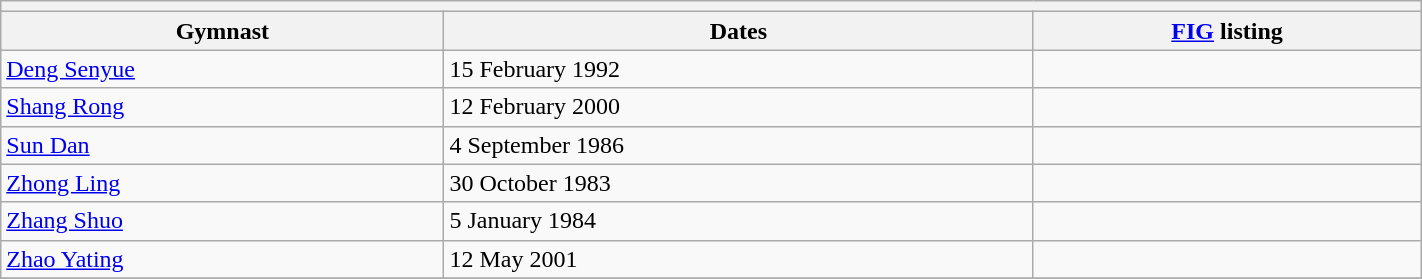<table class="wikitable mw-collapsible mw-collapsed" width="75%">
<tr>
<th colspan="3"></th>
</tr>
<tr>
<th>Gymnast</th>
<th>Dates</th>
<th><a href='#'>FIG</a> listing</th>
</tr>
<tr>
<td><a href='#'>Deng Senyue</a></td>
<td>15 February 1992</td>
<td></td>
</tr>
<tr>
<td><a href='#'>Shang Rong</a></td>
<td>12 February 2000</td>
<td></td>
</tr>
<tr>
<td><a href='#'>Sun Dan</a></td>
<td>4 September 1986</td>
<td></td>
</tr>
<tr>
<td><a href='#'>Zhong Ling</a></td>
<td>30 October 1983</td>
<td></td>
</tr>
<tr>
<td><a href='#'>Zhang Shuo</a></td>
<td>5 January 1984</td>
<td></td>
</tr>
<tr>
<td><a href='#'>Zhao Yating</a></td>
<td>12 May 2001</td>
<td></td>
</tr>
<tr>
</tr>
</table>
